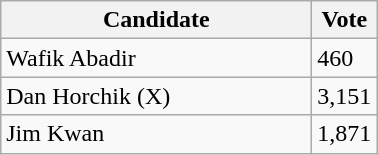<table class="wikitable">
<tr>
<th bgcolor="#DDDDFF" width="200px">Candidate</th>
<th bgcolor="#DDDDFF">Vote</th>
</tr>
<tr>
<td>Wafik Abadir</td>
<td>460</td>
</tr>
<tr>
<td>Dan Horchik (X)</td>
<td>3,151</td>
</tr>
<tr>
<td>Jim Kwan</td>
<td>1,871</td>
</tr>
</table>
